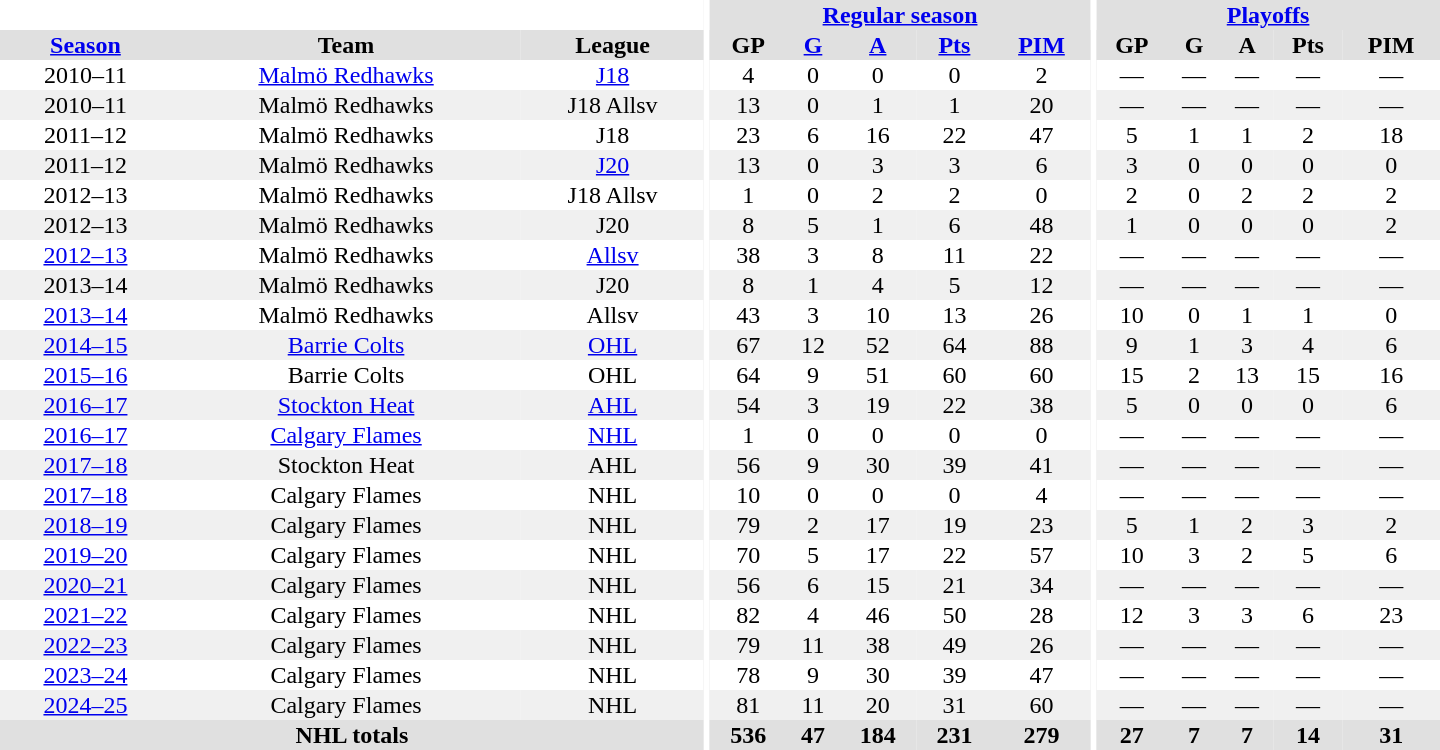<table border="0" cellpadding="1" cellspacing="0" style="text-align:center; width:60em">
<tr bgcolor="#e0e0e0">
<th colspan="3" bgcolor="#ffffff"></th>
<th rowspan="99" bgcolor="#ffffff"></th>
<th colspan="5"><a href='#'>Regular season</a></th>
<th rowspan="99" bgcolor="#ffffff"></th>
<th colspan="5"><a href='#'>Playoffs</a></th>
</tr>
<tr bgcolor="#e0e0e0">
<th><a href='#'>Season</a></th>
<th>Team</th>
<th>League</th>
<th>GP</th>
<th><a href='#'>G</a></th>
<th><a href='#'>A</a></th>
<th><a href='#'>Pts</a></th>
<th><a href='#'>PIM</a></th>
<th>GP</th>
<th>G</th>
<th>A</th>
<th>Pts</th>
<th>PIM</th>
</tr>
<tr>
<td>2010–11</td>
<td><a href='#'>Malmö Redhawks</a></td>
<td><a href='#'>J18</a></td>
<td>4</td>
<td>0</td>
<td>0</td>
<td>0</td>
<td>2</td>
<td>—</td>
<td>—</td>
<td>—</td>
<td>—</td>
<td>—</td>
</tr>
<tr bgcolor="#f0f0f0">
<td>2010–11</td>
<td>Malmö Redhawks</td>
<td>J18 Allsv</td>
<td>13</td>
<td>0</td>
<td>1</td>
<td>1</td>
<td>20</td>
<td>—</td>
<td>—</td>
<td>—</td>
<td>—</td>
<td>—</td>
</tr>
<tr>
<td>2011–12</td>
<td>Malmö Redhawks</td>
<td>J18</td>
<td>23</td>
<td>6</td>
<td>16</td>
<td>22</td>
<td>47</td>
<td>5</td>
<td>1</td>
<td>1</td>
<td>2</td>
<td>18</td>
</tr>
<tr bgcolor="#f0f0f0">
<td>2011–12</td>
<td>Malmö Redhawks</td>
<td><a href='#'>J20</a></td>
<td>13</td>
<td>0</td>
<td>3</td>
<td>3</td>
<td>6</td>
<td>3</td>
<td>0</td>
<td>0</td>
<td>0</td>
<td>0</td>
</tr>
<tr>
<td>2012–13</td>
<td>Malmö Redhawks</td>
<td>J18 Allsv</td>
<td>1</td>
<td>0</td>
<td>2</td>
<td>2</td>
<td>0</td>
<td>2</td>
<td>0</td>
<td>2</td>
<td>2</td>
<td>2</td>
</tr>
<tr bgcolor="#f0f0f0">
<td>2012–13</td>
<td>Malmö Redhawks</td>
<td>J20</td>
<td>8</td>
<td>5</td>
<td>1</td>
<td>6</td>
<td>48</td>
<td>1</td>
<td>0</td>
<td>0</td>
<td>0</td>
<td>2</td>
</tr>
<tr>
<td><a href='#'>2012–13</a></td>
<td>Malmö Redhawks</td>
<td><a href='#'>Allsv</a></td>
<td>38</td>
<td>3</td>
<td>8</td>
<td>11</td>
<td>22</td>
<td>—</td>
<td>—</td>
<td>—</td>
<td>—</td>
<td>—</td>
</tr>
<tr bgcolor="#f0f0f0">
<td>2013–14</td>
<td>Malmö Redhawks</td>
<td>J20</td>
<td>8</td>
<td>1</td>
<td>4</td>
<td>5</td>
<td>12</td>
<td>—</td>
<td>—</td>
<td>—</td>
<td>—</td>
<td>—</td>
</tr>
<tr>
<td><a href='#'>2013–14</a></td>
<td>Malmö Redhawks</td>
<td>Allsv</td>
<td>43</td>
<td>3</td>
<td>10</td>
<td>13</td>
<td>26</td>
<td>10</td>
<td>0</td>
<td>1</td>
<td>1</td>
<td>0</td>
</tr>
<tr bgcolor="#f0f0f0">
<td><a href='#'>2014–15</a></td>
<td><a href='#'>Barrie Colts</a></td>
<td><a href='#'>OHL</a></td>
<td>67</td>
<td>12</td>
<td>52</td>
<td>64</td>
<td>88</td>
<td>9</td>
<td>1</td>
<td>3</td>
<td>4</td>
<td>6</td>
</tr>
<tr>
<td><a href='#'>2015–16</a></td>
<td>Barrie Colts</td>
<td>OHL</td>
<td>64</td>
<td>9</td>
<td>51</td>
<td>60</td>
<td>60</td>
<td>15</td>
<td>2</td>
<td>13</td>
<td>15</td>
<td>16</td>
</tr>
<tr bgcolor="#f0f0f0">
<td><a href='#'>2016–17</a></td>
<td><a href='#'>Stockton Heat</a></td>
<td><a href='#'>AHL</a></td>
<td>54</td>
<td>3</td>
<td>19</td>
<td>22</td>
<td>38</td>
<td>5</td>
<td>0</td>
<td>0</td>
<td>0</td>
<td>6</td>
</tr>
<tr>
<td><a href='#'>2016–17</a></td>
<td><a href='#'>Calgary Flames</a></td>
<td><a href='#'>NHL</a></td>
<td>1</td>
<td>0</td>
<td>0</td>
<td>0</td>
<td>0</td>
<td>—</td>
<td>—</td>
<td>—</td>
<td>—</td>
<td>—</td>
</tr>
<tr bgcolor="#f0f0f0">
<td><a href='#'>2017–18</a></td>
<td>Stockton Heat</td>
<td>AHL</td>
<td>56</td>
<td>9</td>
<td>30</td>
<td>39</td>
<td>41</td>
<td>—</td>
<td>—</td>
<td>—</td>
<td>—</td>
<td>—</td>
</tr>
<tr>
<td><a href='#'>2017–18</a></td>
<td>Calgary Flames</td>
<td>NHL</td>
<td>10</td>
<td>0</td>
<td>0</td>
<td>0</td>
<td>4</td>
<td>—</td>
<td>—</td>
<td>—</td>
<td>—</td>
<td>—</td>
</tr>
<tr bgcolor="f0f0f0">
<td><a href='#'>2018–19</a></td>
<td>Calgary Flames</td>
<td>NHL</td>
<td>79</td>
<td>2</td>
<td>17</td>
<td>19</td>
<td>23</td>
<td>5</td>
<td>1</td>
<td>2</td>
<td>3</td>
<td>2</td>
</tr>
<tr>
<td><a href='#'>2019–20</a></td>
<td>Calgary Flames</td>
<td>NHL</td>
<td>70</td>
<td>5</td>
<td>17</td>
<td>22</td>
<td>57</td>
<td>10</td>
<td>3</td>
<td>2</td>
<td>5</td>
<td>6</td>
</tr>
<tr bgcolor="#f0f0f0">
<td><a href='#'>2020–21</a></td>
<td>Calgary Flames</td>
<td>NHL</td>
<td>56</td>
<td>6</td>
<td>15</td>
<td>21</td>
<td>34</td>
<td>—</td>
<td>—</td>
<td>—</td>
<td>—</td>
<td>—</td>
</tr>
<tr>
<td><a href='#'>2021–22</a></td>
<td>Calgary Flames</td>
<td>NHL</td>
<td>82</td>
<td>4</td>
<td>46</td>
<td>50</td>
<td>28</td>
<td>12</td>
<td>3</td>
<td>3</td>
<td>6</td>
<td>23</td>
</tr>
<tr bgcolor="#f0f0f0">
<td><a href='#'>2022–23</a></td>
<td>Calgary Flames</td>
<td>NHL</td>
<td>79</td>
<td>11</td>
<td>38</td>
<td>49</td>
<td>26</td>
<td>—</td>
<td>—</td>
<td>—</td>
<td>—</td>
<td>—</td>
</tr>
<tr>
<td><a href='#'>2023–24</a></td>
<td>Calgary Flames</td>
<td>NHL</td>
<td>78</td>
<td>9</td>
<td>30</td>
<td>39</td>
<td>47</td>
<td>—</td>
<td>—</td>
<td>—</td>
<td>—</td>
<td>—</td>
</tr>
<tr bgcolor="#f0f0f0">
<td><a href='#'>2024–25</a></td>
<td>Calgary Flames</td>
<td>NHL</td>
<td>81</td>
<td>11</td>
<td>20</td>
<td>31</td>
<td>60</td>
<td>—</td>
<td>—</td>
<td>—</td>
<td>—</td>
<td>—</td>
</tr>
<tr bgcolor="#e0e0e0">
<th colspan="3">NHL totals</th>
<th>536</th>
<th>47</th>
<th>184</th>
<th>231</th>
<th>279</th>
<th>27</th>
<th>7</th>
<th>7</th>
<th>14</th>
<th>31</th>
</tr>
</table>
